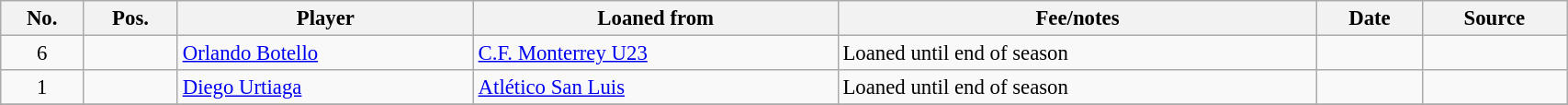<table class="wikitable sortable" style="width:90%; text-align:center; font-size:95%; text-align:left;">
<tr>
<th>No.</th>
<th>Pos.</th>
<th>Player</th>
<th>Loaned from</th>
<th>Fee/notes</th>
<th>Date</th>
<th>Source</th>
</tr>
<tr>
<td align=center>6</td>
<td align=center></td>
<td align=Botello, Orlando> <a href='#'>Orlando Botello</a></td>
<td> <a href='#'>C.F. Monterrey U23</a></td>
<td>Loaned until end of season</td>
<td></td>
<td></td>
</tr>
<tr>
<td align=center>1</td>
<td align=center></td>
<td align=Urtiaga, Diego> <a href='#'>Diego Urtiaga</a></td>
<td> <a href='#'>Atlético San Luis</a></td>
<td>Loaned until end of season</td>
<td></td>
<td></td>
</tr>
<tr>
</tr>
</table>
